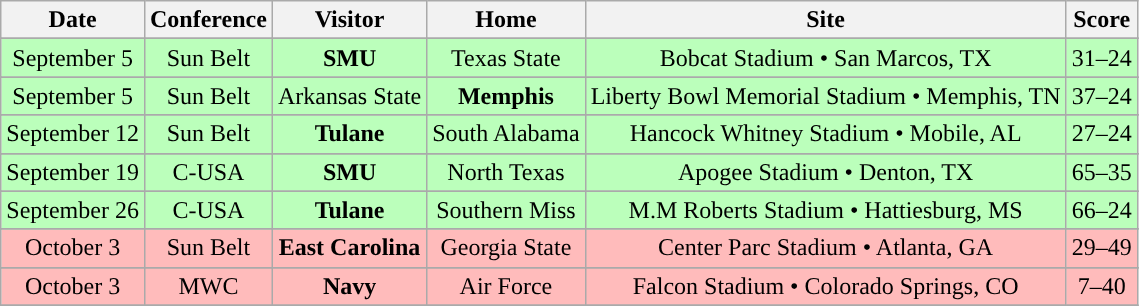<table class="wikitable" style="text-align:center">
<tr>
<th>Date</th>
<th>Conference</th>
<th>Visitor</th>
<th>Home</th>
<th>Site</th>
<th>Score</th>
</tr>
<tr>
</tr>
<tr style="background:#bfb">
<td>September 5</td>
<td>Sun Belt</td>
<td><strong>SMU</strong></td>
<td>Texas State</td>
<td>Bobcat Stadium • San Marcos, TX</td>
<td>31–24</td>
</tr>
<tr>
</tr>
<tr style="background:#bfb">
<td>September 5</td>
<td>Sun Belt</td>
<td>Arkansas State</td>
<td><strong>Memphis</strong></td>
<td>Liberty Bowl Memorial Stadium • Memphis, TN</td>
<td>37–24</td>
</tr>
<tr>
</tr>
<tr style="background:#bfb">
<td>September 12</td>
<td>Sun Belt</td>
<td><strong>Tulane</strong></td>
<td>South Alabama</td>
<td>Hancock Whitney Stadium • Mobile, AL</td>
<td>27–24</td>
</tr>
<tr>
</tr>
<tr style="background:#bfb">
<td>September 19</td>
<td>C-USA</td>
<td><strong>SMU</strong></td>
<td>North Texas</td>
<td>Apogee Stadium • Denton, TX</td>
<td>65–35</td>
</tr>
<tr>
</tr>
<tr style="background:#bfb">
<td>September 26</td>
<td>C-USA</td>
<td><strong>Tulane</strong></td>
<td>Southern Miss</td>
<td>M.M Roberts Stadium • Hattiesburg, MS</td>
<td>66–24</td>
</tr>
<tr>
</tr>
<tr style="background:#fbb">
<td>October 3</td>
<td>Sun Belt</td>
<td><strong>East Carolina</strong></td>
<td>Georgia State</td>
<td>Center Parc Stadium • Atlanta, GA</td>
<td>29–49</td>
</tr>
<tr>
</tr>
<tr style="background:#fbb">
<td>October 3</td>
<td>MWC</td>
<td><strong>Navy</strong></td>
<td>Air Force</td>
<td>Falcon Stadium • Colorado Springs, CO</td>
<td>7–40</td>
</tr>
<tr>
</tr>
</table>
